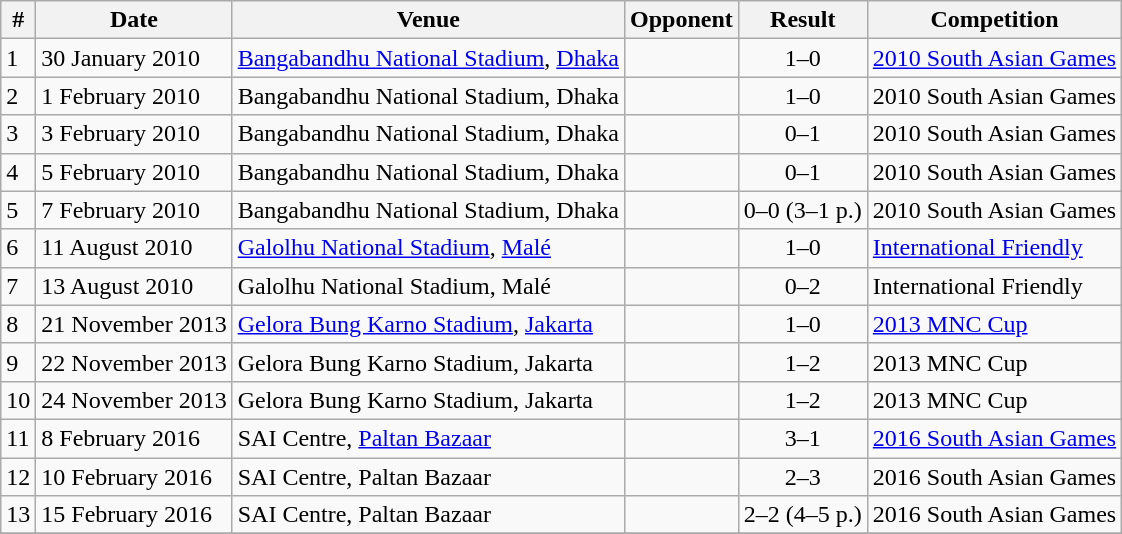<table class="wikitable collapsible collapsed">
<tr>
<th>#</th>
<th>Date</th>
<th>Venue</th>
<th>Opponent</th>
<th>Result</th>
<th>Competition</th>
</tr>
<tr>
<td>1</td>
<td>30 January 2010</td>
<td><a href='#'>Bangabandhu National Stadium</a>, <a href='#'>Dhaka</a></td>
<td></td>
<td align=center>1–0</td>
<td><a href='#'>2010 South Asian Games</a></td>
</tr>
<tr>
<td>2</td>
<td>1 February 2010</td>
<td>Bangabandhu National Stadium, Dhaka</td>
<td></td>
<td align=center>1–0</td>
<td>2010 South Asian Games</td>
</tr>
<tr>
<td>3</td>
<td>3 February 2010</td>
<td>Bangabandhu National Stadium, Dhaka</td>
<td></td>
<td align=center>0–1</td>
<td>2010 South Asian Games</td>
</tr>
<tr>
<td>4</td>
<td>5 February 2010</td>
<td>Bangabandhu National Stadium, Dhaka</td>
<td></td>
<td align=center>0–1</td>
<td>2010 South Asian Games</td>
</tr>
<tr>
<td>5</td>
<td>7 February 2010</td>
<td>Bangabandhu National Stadium, Dhaka</td>
<td></td>
<td align=center>0–0 (3–1 p.)</td>
<td>2010 South Asian Games</td>
</tr>
<tr>
<td>6</td>
<td>11 August 2010</td>
<td><a href='#'>Galolhu National Stadium</a>, <a href='#'>Malé</a></td>
<td></td>
<td align=center>1–0</td>
<td><a href='#'>International Friendly</a></td>
</tr>
<tr>
<td>7</td>
<td>13 August 2010</td>
<td>Galolhu National Stadium, Malé</td>
<td></td>
<td align=center>0–2</td>
<td>International Friendly</td>
</tr>
<tr>
<td>8</td>
<td>21 November 2013</td>
<td><a href='#'>Gelora Bung Karno Stadium</a>, <a href='#'>Jakarta</a></td>
<td></td>
<td align=center>1–0</td>
<td><a href='#'>2013 MNC Cup</a></td>
</tr>
<tr>
<td>9</td>
<td>22 November 2013</td>
<td>Gelora Bung Karno Stadium, Jakarta</td>
<td></td>
<td align=center>1–2</td>
<td>2013 MNC Cup</td>
</tr>
<tr>
<td>10</td>
<td>24 November 2013</td>
<td>Gelora Bung Karno Stadium, Jakarta</td>
<td></td>
<td align=center>1–2</td>
<td>2013 MNC Cup</td>
</tr>
<tr>
<td>11</td>
<td>8 February 2016</td>
<td>SAI Centre, <a href='#'>Paltan Bazaar</a></td>
<td></td>
<td align=center>3–1</td>
<td><a href='#'>2016 South Asian Games</a></td>
</tr>
<tr>
<td>12</td>
<td>10 February 2016</td>
<td>SAI Centre, Paltan Bazaar</td>
<td></td>
<td align=center>2–3</td>
<td>2016 South Asian Games</td>
</tr>
<tr>
<td>13</td>
<td>15 February 2016</td>
<td>SAI Centre, Paltan Bazaar</td>
<td></td>
<td align=center>2–2 (4–5 p.)</td>
<td>2016 South Asian Games</td>
</tr>
<tr>
</tr>
</table>
